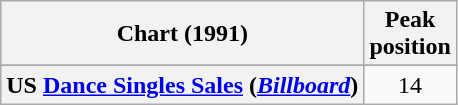<table class="wikitable sortable plainrowheaders" style="text-align:center">
<tr>
<th scope="col">Chart (1991)</th>
<th scope="col">Peak<br>position</th>
</tr>
<tr>
</tr>
<tr>
</tr>
<tr>
<th scope="row">US <a href='#'>Dance Singles Sales</a> (<em><a href='#'>Billboard</a></em>)</th>
<td>14</td>
</tr>
</table>
